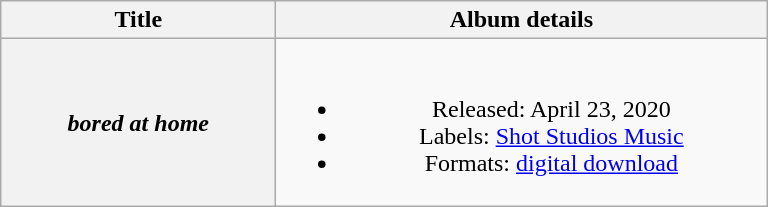<table class="wikitable plainrowheaders" style="text-align:center;">
<tr>
<th scope="col" style="width:11em;">Title</th>
<th scope="col" style="width:20em;">Album details</th>
</tr>
<tr>
<th scope="row"><em>bored at home</em></th>
<td><br><ul><li>Released: April 23, 2020</li><li>Labels: <a href='#'>Shot Studios Music</a></li><li>Formats: <a href='#'>digital download</a></li></ul></td>
</tr>
</table>
